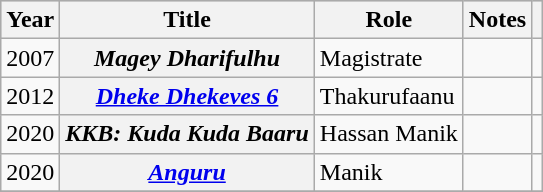<table class="wikitable sortable plainrowheaders">
<tr style="background:#ccc; text-align:center;">
<th scope="col">Year</th>
<th scope="col">Title</th>
<th scope="col">Role</th>
<th scope="col">Notes</th>
<th scope="col" class="unsortable"></th>
</tr>
<tr>
<td>2007</td>
<th scope="row"><em>Magey Dharifulhu</em></th>
<td>Magistrate</td>
<td></td>
<td style="text-align: center;"></td>
</tr>
<tr>
<td>2012</td>
<th scope="row"><em><a href='#'>Dheke Dhekeves 6</a></em></th>
<td>Thakurufaanu</td>
<td></td>
<td style="text-align: center;"></td>
</tr>
<tr>
<td>2020</td>
<th scope="row"><em>KKB: Kuda Kuda Baaru</em></th>
<td>Hassan Manik</td>
<td></td>
<td style="text-align: center;"></td>
</tr>
<tr>
<td>2020</td>
<th scope="row"><em><a href='#'>Anguru</a></em></th>
<td>Manik</td>
<td></td>
<td style="text-align: center;"></td>
</tr>
<tr>
</tr>
</table>
